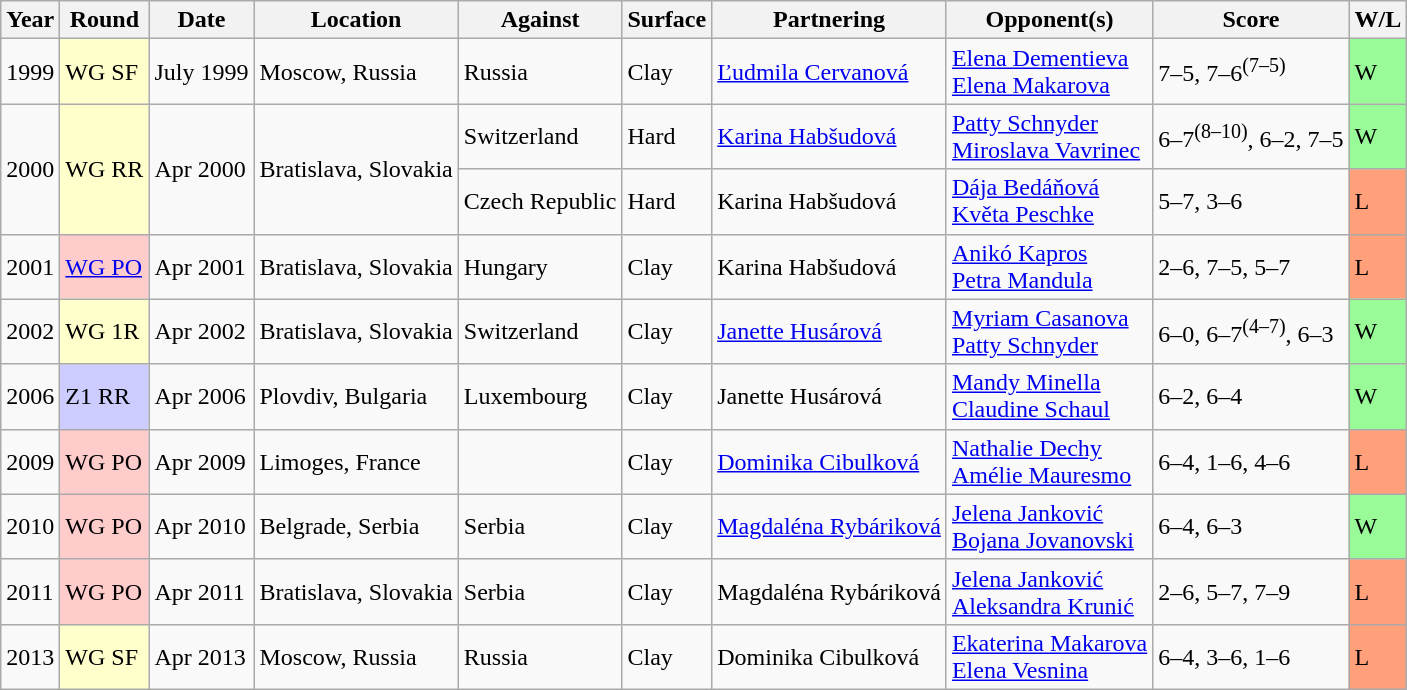<table class="wikitable">
<tr>
<th>Year</th>
<th>Round</th>
<th>Date</th>
<th>Location</th>
<th>Against</th>
<th>Surface</th>
<th>Partnering</th>
<th>Opponent(s)</th>
<th>Score</th>
<th>W/L</th>
</tr>
<tr>
<td>1999</td>
<td bgcolor="#ffc">WG SF</td>
<td>July 1999</td>
<td>Moscow, Russia</td>
<td> Russia</td>
<td>Clay</td>
<td><a href='#'>Ľudmila Cervanová</a></td>
<td><a href='#'>Elena Dementieva</a><br><a href='#'>Elena Makarova</a></td>
<td>7–5, 7–6<sup>(7–5)</sup></td>
<td bgcolor="98FB98">W</td>
</tr>
<tr>
<td rowspan="2">2000</td>
<td rowspan="2" bgcolor="#ffc">WG RR</td>
<td rowspan="2">Apr 2000</td>
<td rowspan="2">Bratislava, Slovakia</td>
<td> Switzerland</td>
<td>Hard</td>
<td><a href='#'>Karina Habšudová</a></td>
<td><a href='#'>Patty Schnyder</a><br><a href='#'>Miroslava Vavrinec</a></td>
<td>6–7<sup>(8–10)</sup>, 6–2, 7–5</td>
<td bgcolor="98FB98">W</td>
</tr>
<tr>
<td> Czech Republic</td>
<td>Hard</td>
<td>Karina Habšudová</td>
<td><a href='#'>Dája Bedáňová</a><br><a href='#'>Květa Peschke</a></td>
<td>5–7, 3–6</td>
<td bgcolor="FFA07A">L</td>
</tr>
<tr>
<td>2001</td>
<td bgcolor=#fcc><a href='#'>WG PO</a></td>
<td>Apr 2001</td>
<td>Bratislava, Slovakia</td>
<td> Hungary</td>
<td>Clay</td>
<td>Karina Habšudová</td>
<td><a href='#'>Anikó Kapros</a><br><a href='#'>Petra Mandula</a></td>
<td>2–6, 7–5, 5–7</td>
<td bgcolor="FFA07A">L</td>
</tr>
<tr>
<td>2002</td>
<td bgcolor=#ffc>WG 1R</td>
<td>Apr 2002</td>
<td>Bratislava, Slovakia</td>
<td> Switzerland</td>
<td>Clay</td>
<td><a href='#'>Janette Husárová</a></td>
<td><a href='#'>Myriam Casanova</a><br><a href='#'>Patty Schnyder</a></td>
<td>6–0, 6–7<sup>(4–7)</sup>, 6–3</td>
<td bgcolor="98FB98">W</td>
</tr>
<tr>
<td>2006</td>
<td bgcolor=#ccf>Z1 RR</td>
<td>Apr 2006</td>
<td>Plovdiv, Bulgaria</td>
<td> Luxembourg</td>
<td>Clay</td>
<td>Janette Husárová</td>
<td><a href='#'>Mandy Minella</a><br><a href='#'>Claudine Schaul</a></td>
<td>6–2, 6–4</td>
<td bgcolor="98FB98">W</td>
</tr>
<tr>
<td>2009</td>
<td bgcolor=#fcc>WG PO</td>
<td>Apr 2009</td>
<td>Limoges, France</td>
<td></td>
<td>Clay</td>
<td><a href='#'>Dominika Cibulková</a></td>
<td><a href='#'>Nathalie Dechy</a><br><a href='#'>Amélie Mauresmo</a></td>
<td>6–4, 1–6, 4–6</td>
<td bgcolor="FFA07A">L</td>
</tr>
<tr>
<td>2010</td>
<td bgcolor=#fcc>WG PO</td>
<td>Apr 2010</td>
<td>Belgrade, Serbia</td>
<td> Serbia</td>
<td>Clay</td>
<td><a href='#'>Magdaléna Rybáriková</a></td>
<td><a href='#'>Jelena Janković</a><br><a href='#'>Bojana Jovanovski</a></td>
<td>6–4, 6–3</td>
<td bgcolor="98FB98">W</td>
</tr>
<tr>
<td>2011</td>
<td bgcolor=#fcc>WG PO</td>
<td>Apr 2011</td>
<td>Bratislava, Slovakia</td>
<td> Serbia</td>
<td>Clay</td>
<td>Magdaléna Rybáriková</td>
<td><a href='#'>Jelena Janković</a><br><a href='#'>Aleksandra Krunić</a></td>
<td>2–6, 5–7, 7–9</td>
<td bgcolor="FFA07A">L</td>
</tr>
<tr>
<td>2013</td>
<td bgcolor=#ffc>WG SF</td>
<td>Apr 2013</td>
<td>Moscow, Russia</td>
<td> Russia</td>
<td>Clay</td>
<td>Dominika Cibulková</td>
<td><a href='#'>Ekaterina Makarova</a><br><a href='#'>Elena Vesnina</a></td>
<td>6–4, 3–6, 1–6</td>
<td bgcolor="FFA07A">L</td>
</tr>
</table>
